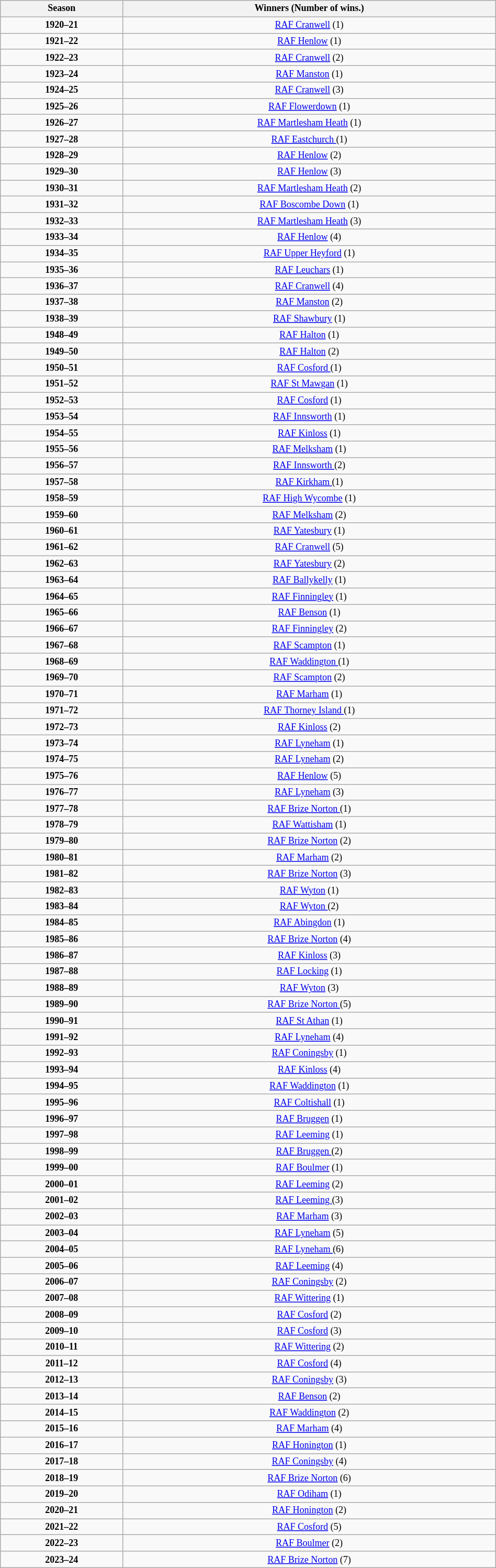<table class="wikitable" style="text-align: center; width: 50%; font-size: 12px">
<tr>
<th>Season</th>
<th>Winners (Number of wins.)</th>
</tr>
<tr>
<td><strong>1920–21</strong></td>
<td><a href='#'>RAF Cranwell</a> (1)</td>
</tr>
<tr>
<td><strong>1921–22</strong></td>
<td><a href='#'>RAF Henlow</a> (1)</td>
</tr>
<tr>
<td><strong>1922–23</strong></td>
<td><a href='#'>RAF Cranwell</a> (2)</td>
</tr>
<tr>
<td><strong>1923–24</strong></td>
<td><a href='#'>RAF Manston</a> (1)</td>
</tr>
<tr>
<td><strong>1924–25</strong></td>
<td><a href='#'>RAF Cranwell</a> (3)</td>
</tr>
<tr>
<td><strong>1925–26</strong></td>
<td><a href='#'>RAF Flowerdown</a> (1)</td>
</tr>
<tr>
<td><strong>1926–27</strong></td>
<td><a href='#'>RAF Martlesham Heath</a> (1)</td>
</tr>
<tr>
<td><strong>1927–28</strong></td>
<td><a href='#'>RAF Eastchurch </a>(1)</td>
</tr>
<tr>
<td><strong>1928–29</strong></td>
<td><a href='#'>RAF Henlow</a> (2)</td>
</tr>
<tr>
<td><strong>1929–30</strong></td>
<td><a href='#'>RAF Henlow</a> (3)</td>
</tr>
<tr>
<td><strong>1930–31</strong></td>
<td><a href='#'>RAF Martlesham Heath</a> (2)</td>
</tr>
<tr>
<td><strong>1931–32</strong></td>
<td><a href='#'>RAF Boscombe Down</a> (1)</td>
</tr>
<tr>
<td><strong>1932–33</strong></td>
<td><a href='#'>RAF Martlesham Heath</a> (3)</td>
</tr>
<tr>
<td><strong>1933–34</strong></td>
<td><a href='#'>RAF Henlow</a> (4)</td>
</tr>
<tr>
<td><strong>1934–35</strong></td>
<td><a href='#'>RAF Upper Heyford</a> (1)</td>
</tr>
<tr>
<td><strong>1935–36</strong></td>
<td><a href='#'>RAF Leuchars</a> (1)</td>
</tr>
<tr>
<td><strong>1936–37</strong></td>
<td><a href='#'>RAF Cranwell</a> (4)</td>
</tr>
<tr>
<td><strong>1937–38</strong></td>
<td><a href='#'>RAF Manston</a> (2)</td>
</tr>
<tr>
<td><strong>1938–39</strong></td>
<td><a href='#'>RAF Shawbury</a> (1)</td>
</tr>
<tr>
<td><strong>1948–49</strong></td>
<td><a href='#'>RAF Halton</a> (1)</td>
</tr>
<tr>
<td><strong>1949–50</strong></td>
<td><a href='#'>RAF Halton</a> (2)</td>
</tr>
<tr>
<td><strong>1950–51</strong></td>
<td><a href='#'>RAF Cosford </a>(1)</td>
</tr>
<tr>
<td><strong>1951–52</strong></td>
<td><a href='#'>RAF St Mawgan</a> (1)</td>
</tr>
<tr>
<td><strong>1952–53</strong></td>
<td><a href='#'>RAF Cosford</a> (1)</td>
</tr>
<tr>
<td><strong>1953–54</strong></td>
<td><a href='#'>RAF Innsworth</a> (1)</td>
</tr>
<tr>
<td><strong>1954–55</strong></td>
<td><a href='#'>RAF Kinloss</a> (1)</td>
</tr>
<tr>
<td><strong>1955–56</strong></td>
<td><a href='#'>RAF Melksham</a> (1)</td>
</tr>
<tr>
<td><strong>1956–57</strong></td>
<td><a href='#'>RAF Innsworth </a>(2)</td>
</tr>
<tr>
<td><strong>1957–58</strong></td>
<td><a href='#'>RAF Kirkham </a>(1)</td>
</tr>
<tr>
<td><strong>1958–59</strong></td>
<td><a href='#'>RAF High Wycombe</a> (1)</td>
</tr>
<tr>
<td><strong>1959–60</strong></td>
<td><a href='#'>RAF Melksham</a> (2)</td>
</tr>
<tr>
<td><strong>1960–61</strong></td>
<td><a href='#'>RAF Yatesbury</a> (1)</td>
</tr>
<tr>
<td><strong>1961–62</strong></td>
<td><a href='#'>RAF Cranwell</a> (5)</td>
</tr>
<tr>
<td><strong>1962–63</strong></td>
<td><a href='#'>RAF Yatesbury</a> (2)</td>
</tr>
<tr>
<td><strong>1963–64</strong></td>
<td><a href='#'>RAF Ballykelly</a> (1)</td>
</tr>
<tr>
<td><strong>1964–65</strong></td>
<td><a href='#'>RAF Finningley</a> (1)</td>
</tr>
<tr>
<td><strong>1965–66</strong></td>
<td><a href='#'>RAF Benson</a> (1)</td>
</tr>
<tr>
<td><strong>1966–67</strong></td>
<td><a href='#'>RAF Finningley</a> (2)</td>
</tr>
<tr>
<td><strong>1967–68</strong></td>
<td><a href='#'>RAF Scampton</a> (1)</td>
</tr>
<tr>
<td><strong>1968–69</strong></td>
<td><a href='#'>RAF Waddington </a>(1)</td>
</tr>
<tr>
<td><strong>1969–70</strong></td>
<td><a href='#'>RAF Scampton</a> (2)</td>
</tr>
<tr>
<td><strong>1970–71</strong></td>
<td><a href='#'>RAF Marham</a> (1)</td>
</tr>
<tr>
<td><strong>1971–72</strong></td>
<td><a href='#'>RAF Thorney Island </a>(1)</td>
</tr>
<tr>
<td><strong>1972–73</strong></td>
<td><a href='#'>RAF Kinloss</a> (2)</td>
</tr>
<tr>
<td><strong>1973–74</strong></td>
<td><a href='#'>RAF Lyneham</a> (1)</td>
</tr>
<tr>
<td><strong>1974–75</strong></td>
<td><a href='#'>RAF Lyneham</a> (2)</td>
</tr>
<tr>
<td><strong>1975–76</strong></td>
<td><a href='#'>RAF Henlow</a> (5)</td>
</tr>
<tr>
<td><strong>1976–77</strong></td>
<td><a href='#'>RAF Lyneham</a> (3)</td>
</tr>
<tr>
<td><strong>1977–78</strong></td>
<td><a href='#'>RAF Brize Norton </a>(1)</td>
</tr>
<tr>
<td><strong>1978–79</strong></td>
<td><a href='#'>RAF Wattisham</a> (1)</td>
</tr>
<tr>
<td><strong>1979–80</strong></td>
<td><a href='#'>RAF Brize Norton</a> (2)</td>
</tr>
<tr>
<td><strong>1980–81</strong></td>
<td><a href='#'>RAF Marham</a> (2)</td>
</tr>
<tr>
<td><strong>1981–82</strong></td>
<td><a href='#'>RAF Brize Norton</a> (3)</td>
</tr>
<tr>
<td><strong>1982–83</strong></td>
<td><a href='#'>RAF Wyton</a> (1)</td>
</tr>
<tr>
<td><strong>1983–84</strong></td>
<td><a href='#'>RAF Wyton </a>(2)</td>
</tr>
<tr>
<td><strong>1984–85</strong></td>
<td><a href='#'>RAF Abingdon</a> (1)</td>
</tr>
<tr>
<td><strong>1985–86</strong></td>
<td><a href='#'>RAF Brize Norton</a> (4)</td>
</tr>
<tr>
<td><strong>1986–87</strong></td>
<td><a href='#'>RAF Kinloss</a> (3)</td>
</tr>
<tr>
<td><strong>1987–88</strong></td>
<td><a href='#'>RAF Locking</a> (1)</td>
</tr>
<tr>
<td><strong>1988–89</strong></td>
<td><a href='#'>RAF Wyton</a> (3)</td>
</tr>
<tr>
<td><strong>1989–90</strong></td>
<td><a href='#'>RAF Brize Norton </a>(5)</td>
</tr>
<tr>
<td><strong>1990–91</strong></td>
<td><a href='#'>RAF St Athan</a> (1)</td>
</tr>
<tr>
<td><strong>1991–92</strong></td>
<td><a href='#'>RAF Lyneham</a> (4)</td>
</tr>
<tr>
<td><strong>1992–93</strong></td>
<td><a href='#'>RAF Coningsby</a> (1)</td>
</tr>
<tr>
<td><strong>1993–94</strong></td>
<td><a href='#'>RAF Kinloss</a> (4)</td>
</tr>
<tr>
<td><strong>1994–95</strong></td>
<td><a href='#'>RAF Waddington</a> (1)</td>
</tr>
<tr>
<td><strong>1995–96</strong></td>
<td><a href='#'>RAF Coltishall</a> (1)</td>
</tr>
<tr>
<td><strong>1996–97</strong></td>
<td><a href='#'>RAF Bruggen</a> (1)</td>
</tr>
<tr>
<td><strong>1997–98</strong></td>
<td><a href='#'>RAF Leeming</a> (1)</td>
</tr>
<tr>
<td><strong>1998–99</strong></td>
<td><a href='#'>RAF Bruggen </a>(2)</td>
</tr>
<tr>
<td><strong>1999–00</strong></td>
<td><a href='#'>RAF Boulmer</a> (1)</td>
</tr>
<tr>
<td><strong>2000–01</strong></td>
<td><a href='#'>RAF Leeming</a> (2)</td>
</tr>
<tr>
<td><strong>2001–02</strong></td>
<td><a href='#'>RAF Leeming </a>(3)</td>
</tr>
<tr>
<td><strong>2002–03</strong></td>
<td><a href='#'>RAF Marham</a> (3)</td>
</tr>
<tr>
<td><strong>2003–04</strong></td>
<td><a href='#'>RAF Lyneham</a> (5)</td>
</tr>
<tr>
<td><strong>2004–05</strong></td>
<td><a href='#'>RAF Lyneham </a>(6)</td>
</tr>
<tr>
<td><strong>2005–06</strong></td>
<td><a href='#'>RAF Leeming</a> (4)</td>
</tr>
<tr>
<td><strong>2006–07</strong></td>
<td><a href='#'>RAF Coningsby</a> (2)</td>
</tr>
<tr>
<td><strong>2007–08</strong></td>
<td><a href='#'>RAF Wittering</a> (1)</td>
</tr>
<tr>
<td><strong>2008–09</strong></td>
<td><a href='#'>RAF Cosford</a> (2)</td>
</tr>
<tr>
<td><strong>2009–10</strong></td>
<td><a href='#'>RAF Cosford</a> (3)</td>
</tr>
<tr>
<td><strong>2010–11</strong></td>
<td><a href='#'>RAF Wittering</a> (2)</td>
</tr>
<tr>
<td><strong>2011–12</strong></td>
<td><a href='#'>RAF Cosford</a> (4)</td>
</tr>
<tr>
<td><strong>2012–13</strong></td>
<td><a href='#'>RAF Coningsby</a> (3)</td>
</tr>
<tr>
<td><strong>2013–14</strong></td>
<td><a href='#'>RAF Benson</a> (2)</td>
</tr>
<tr>
<td><strong>2014–15</strong></td>
<td><a href='#'>RAF Waddington</a> (2)</td>
</tr>
<tr>
<td><strong>2015–16</strong></td>
<td><a href='#'>RAF Marham</a> (4)</td>
</tr>
<tr>
<td><strong>2016–17</strong></td>
<td><a href='#'>RAF Honington</a> (1)</td>
</tr>
<tr>
<td><strong>2017–18</strong></td>
<td><a href='#'>RAF Coningsby</a> (4)</td>
</tr>
<tr>
<td><strong>2018–19</strong></td>
<td><a href='#'>RAF Brize Norton</a> (6)</td>
</tr>
<tr>
<td><strong>2019–20</strong></td>
<td><a href='#'>RAF Odiham</a> (1)</td>
</tr>
<tr>
<td><strong>2020–21</strong></td>
<td><a href='#'>RAF Honington</a> (2)</td>
</tr>
<tr>
<td><strong>2021–22</strong></td>
<td><a href='#'>RAF Cosford</a> (5)</td>
</tr>
<tr>
<td><strong>2022–23</strong></td>
<td><a href='#'>RAF Boulmer</a> (2)</td>
</tr>
<tr>
<td><strong>2023–24</strong></td>
<td><a href='#'>RAF Brize Norton</a> (7)</td>
</tr>
</table>
